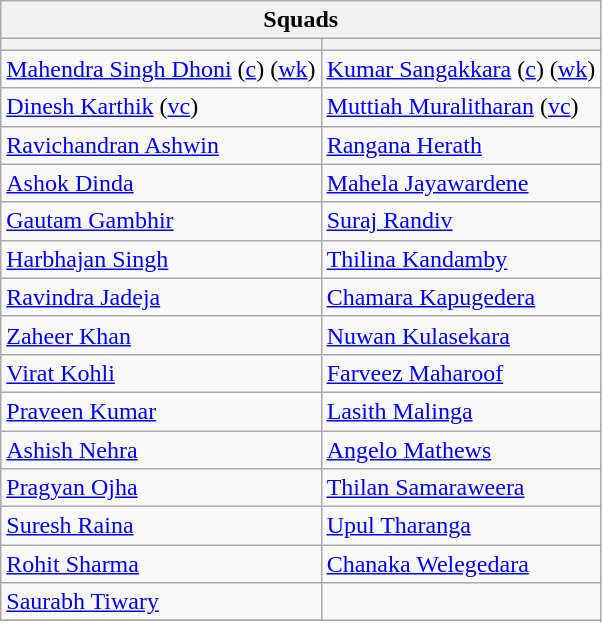<table class="wikitable">
<tr>
<th colspan=4>Squads</th>
</tr>
<tr>
<th></th>
<th></th>
</tr>
<tr>
<td><a href='#'>Mahendra Singh Dhoni</a> (<a href='#'>c</a>) (<a href='#'>wk</a>)</td>
<td><a href='#'>Kumar Sangakkara</a> (<a href='#'>c</a>) (<a href='#'>wk</a>)</td>
</tr>
<tr>
<td><a href='#'>Dinesh Karthik</a> (<a href='#'>vc</a>)</td>
<td><a href='#'>Muttiah Muralitharan</a> (<a href='#'>vc</a>)</td>
</tr>
<tr>
<td><a href='#'>Ravichandran Ashwin</a></td>
<td><a href='#'>Rangana Herath</a></td>
</tr>
<tr>
<td><a href='#'>Ashok Dinda</a></td>
<td><a href='#'>Mahela Jayawardene</a></td>
</tr>
<tr>
<td><a href='#'>Gautam Gambhir</a></td>
<td><a href='#'>Suraj Randiv</a></td>
</tr>
<tr>
<td><a href='#'>Harbhajan Singh</a></td>
<td><a href='#'>Thilina Kandamby</a></td>
</tr>
<tr>
<td><a href='#'>Ravindra Jadeja</a></td>
<td><a href='#'>Chamara Kapugedera</a></td>
</tr>
<tr>
<td><a href='#'>Zaheer Khan</a></td>
<td><a href='#'>Nuwan Kulasekara</a></td>
</tr>
<tr>
<td><a href='#'>Virat Kohli</a></td>
<td><a href='#'>Farveez Maharoof</a></td>
</tr>
<tr>
<td><a href='#'>Praveen Kumar</a></td>
<td><a href='#'>Lasith Malinga</a></td>
</tr>
<tr>
<td><a href='#'>Ashish Nehra</a></td>
<td><a href='#'>Angelo Mathews</a></td>
</tr>
<tr>
<td><a href='#'>Pragyan Ojha</a></td>
<td><a href='#'>Thilan Samaraweera</a></td>
</tr>
<tr>
<td><a href='#'>Suresh Raina</a></td>
<td><a href='#'>Upul Tharanga</a></td>
</tr>
<tr>
<td><a href='#'>Rohit Sharma</a></td>
<td><a href='#'>Chanaka Welegedara</a></td>
</tr>
<tr>
<td><a href='#'>Saurabh Tiwary</a></td>
</tr>
<tr>
</tr>
</table>
